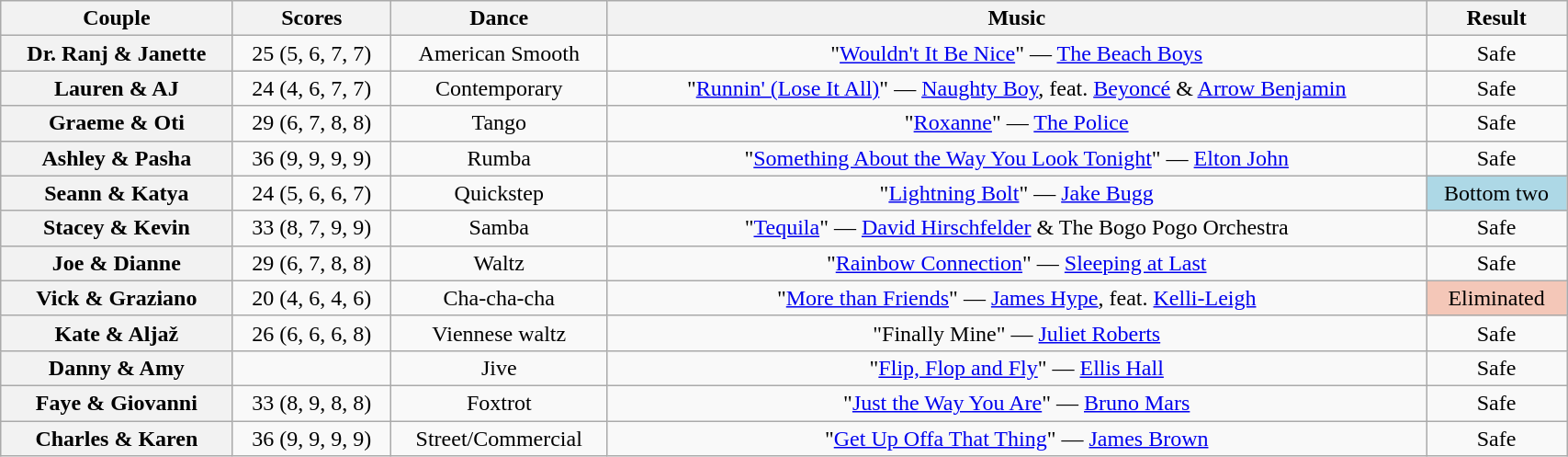<table class="wikitable sortable" style="text-align:center; width:90%">
<tr>
<th scope="col">Couple</th>
<th scope="col">Scores</th>
<th scope="col" class="unsortable">Dance</th>
<th scope="col" class="unsortable">Music</th>
<th scope="col" class="unsortable">Result</th>
</tr>
<tr>
<th scope="row">Dr. Ranj & Janette</th>
<td>25 (5, 6, 7, 7)</td>
<td>American Smooth</td>
<td>"<a href='#'>Wouldn't It Be Nice</a>" — <a href='#'>The Beach Boys</a></td>
<td>Safe</td>
</tr>
<tr>
<th scope="row">Lauren & AJ</th>
<td>24 (4, 6, 7, 7)</td>
<td>Contemporary</td>
<td>"<a href='#'>Runnin' (Lose It All)</a>" — <a href='#'>Naughty Boy</a>, feat. <a href='#'>Beyoncé</a> & <a href='#'>Arrow Benjamin</a></td>
<td>Safe</td>
</tr>
<tr>
<th scope="row">Graeme & Oti</th>
<td>29 (6, 7, 8, 8)</td>
<td>Tango</td>
<td>"<a href='#'>Roxanne</a>" — <a href='#'>The Police</a></td>
<td>Safe</td>
</tr>
<tr>
<th scope="row">Ashley & Pasha</th>
<td>36 (9, 9, 9, 9)</td>
<td>Rumba</td>
<td>"<a href='#'>Something About the Way You Look Tonight</a>" — <a href='#'>Elton John</a></td>
<td>Safe</td>
</tr>
<tr>
<th scope="row">Seann & Katya</th>
<td>24 (5, 6, 6, 7)</td>
<td>Quickstep</td>
<td>"<a href='#'>Lightning Bolt</a>" — <a href='#'>Jake Bugg</a></td>
<td bgcolor="lightblue">Bottom two</td>
</tr>
<tr>
<th scope="row">Stacey & Kevin</th>
<td>33 (8, 7, 9, 9)</td>
<td>Samba</td>
<td>"<a href='#'>Tequila</a>" — <a href='#'>David Hirschfelder</a> & The Bogo Pogo Orchestra</td>
<td>Safe</td>
</tr>
<tr>
<th scope="row">Joe & Dianne</th>
<td>29 (6, 7, 8, 8)</td>
<td>Waltz</td>
<td>"<a href='#'>Rainbow Connection</a>" — <a href='#'>Sleeping at Last</a></td>
<td>Safe</td>
</tr>
<tr>
<th scope="row">Vick & Graziano</th>
<td>20 (4, 6, 4, 6)</td>
<td>Cha-cha-cha</td>
<td>"<a href='#'>More than Friends</a>" — <a href='#'>James Hype</a>, feat. <a href='#'>Kelli-Leigh</a></td>
<td bgcolor="f4c7b8">Eliminated</td>
</tr>
<tr>
<th scope="row">Kate & Aljaž</th>
<td>26 (6, 6, 6, 8)</td>
<td>Viennese waltz</td>
<td>"Finally Mine" — <a href='#'>Juliet Roberts</a></td>
<td>Safe</td>
</tr>
<tr>
<th scope="row">Danny & Amy</th>
<td></td>
<td>Jive</td>
<td>"<a href='#'>Flip, Flop and Fly</a>" — <a href='#'>Ellis Hall</a></td>
<td>Safe</td>
</tr>
<tr>
<th scope="row">Faye & Giovanni</th>
<td>33 (8, 9, 8, 8)</td>
<td>Foxtrot</td>
<td>"<a href='#'>Just the Way You Are</a>" — <a href='#'>Bruno Mars</a></td>
<td>Safe</td>
</tr>
<tr>
<th scope="row">Charles & Karen</th>
<td>36 (9, 9, 9, 9)</td>
<td>Street/Commercial</td>
<td>"<a href='#'>Get Up Offa That Thing</a>" — <a href='#'>James Brown</a></td>
<td>Safe</td>
</tr>
</table>
